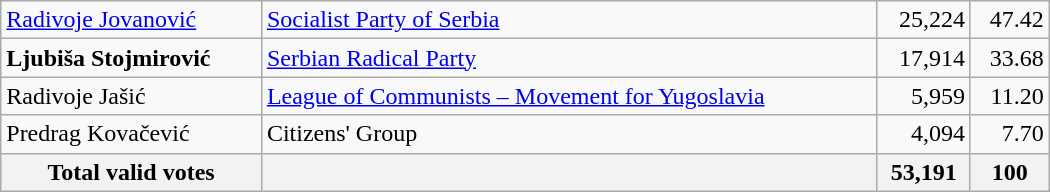<table style="width:700px;" class="wikitable">
<tr>
<td align="left"><a href='#'>Radivoje Jovanović</a></td>
<td align="left"><a href='#'>Socialist Party of Serbia</a></td>
<td align="right">25,224</td>
<td align="right">47.42</td>
</tr>
<tr>
<td align="left"><strong>Ljubiša Stojmirović</strong></td>
<td align="left"><a href='#'>Serbian Radical Party</a></td>
<td align="right">17,914</td>
<td align="right">33.68</td>
</tr>
<tr>
<td align="left">Radivoje Jašić</td>
<td align="left"><a href='#'>League of Communists – Movement for Yugoslavia</a></td>
<td align="right">5,959</td>
<td align="right">11.20</td>
</tr>
<tr>
<td align="left">Predrag Kovačević</td>
<td align="left">Citizens' Group</td>
<td align="right">4,094</td>
<td align="right">7.70</td>
</tr>
<tr>
<th align="left">Total valid votes</th>
<th align="left"></th>
<th align="right">53,191</th>
<th align="right">100</th>
</tr>
</table>
